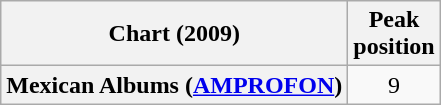<table class="wikitable plainrowheaders" style="text-align:center">
<tr>
<th scope="col">Chart (2009)</th>
<th scope="col">Peak<br>position</th>
</tr>
<tr>
<th scope="row">Mexican Albums (<a href='#'>AMPROFON</a>)</th>
<td>9</td>
</tr>
</table>
